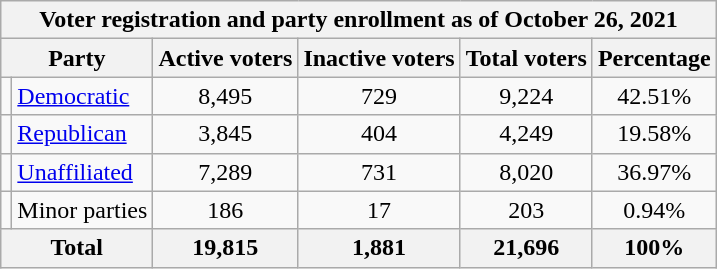<table class=wikitable>
<tr>
<th colspan = 6>Voter registration and party enrollment as of October 26, 2021</th>
</tr>
<tr>
<th colspan = 2>Party</th>
<th>Active voters</th>
<th>Inactive voters</th>
<th>Total voters</th>
<th>Percentage</th>
</tr>
<tr>
<td></td>
<td><a href='#'>Democratic</a></td>
<td align = center>8,495</td>
<td align = center>729</td>
<td align = center>9,224</td>
<td align = center>42.51%</td>
</tr>
<tr>
<td></td>
<td><a href='#'>Republican</a></td>
<td align = center>3,845</td>
<td align = center>404</td>
<td align = center>4,249</td>
<td align = center>19.58%</td>
</tr>
<tr>
<td></td>
<td><a href='#'>Unaffiliated</a></td>
<td align = center>7,289</td>
<td align = center>731</td>
<td align = center>8,020</td>
<td align = center>36.97%</td>
</tr>
<tr>
<td></td>
<td>Minor parties</td>
<td align = center>186</td>
<td align = center>17</td>
<td align = center>203</td>
<td align = center>0.94%</td>
</tr>
<tr>
<th colspan = 2>Total</th>
<th align = center>19,815</th>
<th align = center>1,881</th>
<th align = center>21,696</th>
<th align = center>100%</th>
</tr>
</table>
